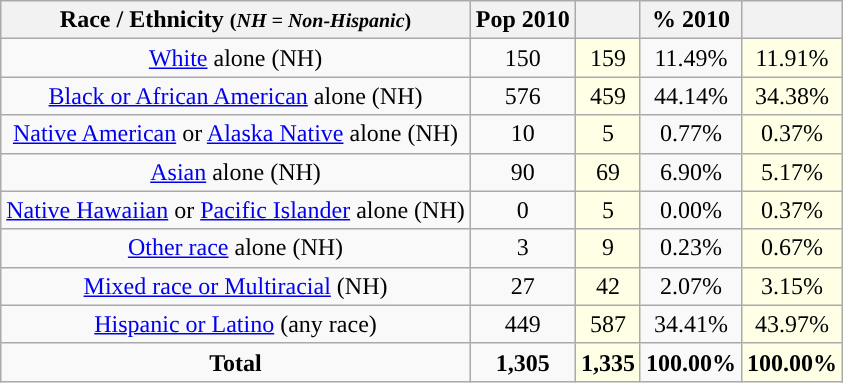<table class="wikitable" style="text-align:center;">
<tr>
<th>Race / Ethnicity <small>(<em>NH = Non-Hispanic</em>)</small></th>
<th>Pop 2010</th>
<th></th>
<th>% 2010</th>
<th></th>
</tr>
<tr>
<td><a href='#'>White</a> alone (NH)</td>
<td>150</td>
<td style='background: #ffffe6;'>159</td>
<td>11.49%</td>
<td style='background: #ffffe6;'>11.91%</td>
</tr>
<tr>
<td><a href='#'>Black or African American</a> alone (NH)</td>
<td>576</td>
<td style='background: #ffffe6;'>459</td>
<td>44.14%</td>
<td style='background: #ffffe6;'>34.38%</td>
</tr>
<tr>
<td><a href='#'>Native American</a> or <a href='#'>Alaska Native</a> alone (NH)</td>
<td>10</td>
<td style='background: #ffffe6;'>5</td>
<td>0.77%</td>
<td style='background: #ffffe6;'>0.37%</td>
</tr>
<tr>
<td><a href='#'>Asian</a> alone (NH)</td>
<td>90</td>
<td style='background: #ffffe6;'>69</td>
<td>6.90%</td>
<td style='background: #ffffe6;'>5.17%</td>
</tr>
<tr>
<td><a href='#'>Native Hawaiian</a> or <a href='#'>Pacific Islander</a> alone (NH)</td>
<td>0</td>
<td style='background: #ffffe6;'>5</td>
<td>0.00%</td>
<td style='background: #ffffe6;'>0.37%</td>
</tr>
<tr>
<td><a href='#'>Other race</a> alone (NH)</td>
<td>3</td>
<td style='background: #ffffe6;'>9</td>
<td>0.23%</td>
<td style='background: #ffffe6;'>0.67%</td>
</tr>
<tr>
<td><a href='#'>Mixed race or Multiracial</a> (NH)</td>
<td>27</td>
<td style='background: #ffffe6;'>42</td>
<td>2.07%</td>
<td style='background: #ffffe6;'>3.15%</td>
</tr>
<tr>
<td><a href='#'>Hispanic or Latino</a> (any race)</td>
<td>449</td>
<td style='background: #ffffe6;'>587</td>
<td>34.41%</td>
<td style='background: #ffffe6;'>43.97%</td>
</tr>
<tr>
<td><strong>Total</strong></td>
<td><strong>1,305</strong></td>
<td style='background: #ffffe6;'><strong>1,335</strong></td>
<td><strong>100.00%</strong></td>
<td style='background: #ffffe6;'><strong>100.00%</strong></td>
</tr>
</table>
